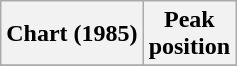<table class="wikitable">
<tr>
<th>Chart (1985)</th>
<th>Peak<br>position</th>
</tr>
<tr>
</tr>
</table>
